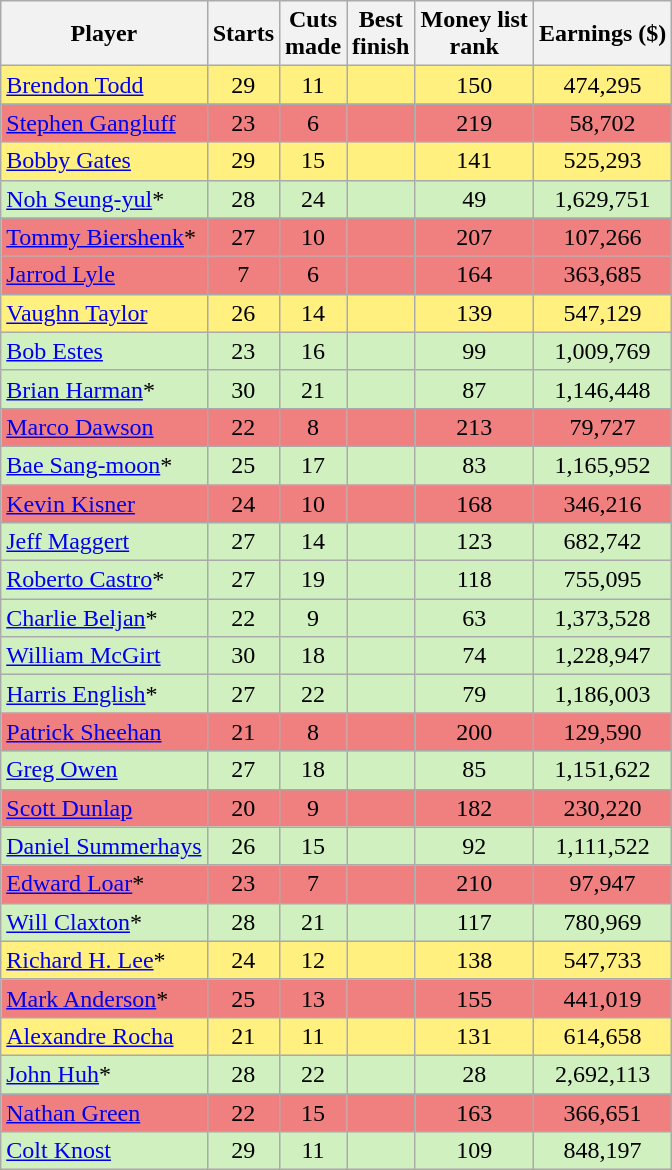<table class=" sortable wikitable" style="text-align:center">
<tr>
<th>Player</th>
<th>Starts</th>
<th>Cuts<br>made</th>
<th>Best<br>finish</th>
<th>Money list<br>rank</th>
<th>Earnings ($)</th>
</tr>
<tr style="background:#FFF080;">
<td align=left> <a href='#'>Brendon Todd</a></td>
<td>29</td>
<td>11</td>
<td></td>
<td>150</td>
<td>474,295</td>
</tr>
<tr style="background:#F08080;">
<td align=left> <a href='#'>Stephen Gangluff</a></td>
<td>23</td>
<td>6</td>
<td></td>
<td>219</td>
<td>58,702</td>
</tr>
<tr style="background:#FFF080;">
<td align=left> <a href='#'>Bobby Gates</a></td>
<td>29</td>
<td>15</td>
<td></td>
<td>141</td>
<td>525,293</td>
</tr>
<tr style="background:#D0F0C0;">
<td align=left> <a href='#'>Noh Seung-yul</a>*</td>
<td>28</td>
<td>24</td>
<td></td>
<td>49</td>
<td>1,629,751</td>
</tr>
<tr style="background:#F08080;">
<td align=left> <a href='#'>Tommy Biershenk</a>*</td>
<td>27</td>
<td>10</td>
<td></td>
<td>207</td>
<td>107,266</td>
</tr>
<tr style="background:#F08080;">
<td align=left> <a href='#'>Jarrod Lyle</a></td>
<td>7</td>
<td>6</td>
<td></td>
<td>164</td>
<td>363,685</td>
</tr>
<tr style="background:#FFF080;">
<td align=left> <a href='#'>Vaughn Taylor</a></td>
<td>26</td>
<td>14</td>
<td></td>
<td>139</td>
<td>547,129</td>
</tr>
<tr style="background:#D0F0C0;">
<td align=left> <a href='#'>Bob Estes</a></td>
<td>23</td>
<td>16</td>
<td></td>
<td>99</td>
<td>1,009,769</td>
</tr>
<tr style="background:#D0F0C0;">
<td align=left> <a href='#'>Brian Harman</a>*</td>
<td>30</td>
<td>21</td>
<td></td>
<td>87</td>
<td>1,146,448</td>
</tr>
<tr style="background:#F08080;">
<td align=left> <a href='#'>Marco Dawson</a></td>
<td>22</td>
<td>8</td>
<td></td>
<td>213</td>
<td>79,727</td>
</tr>
<tr style="background:#D0F0C0;">
<td align=left> <a href='#'>Bae Sang-moon</a>*</td>
<td>25</td>
<td>17</td>
<td></td>
<td>83</td>
<td>1,165,952</td>
</tr>
<tr style="background:#F08080;">
<td align=left> <a href='#'>Kevin Kisner</a></td>
<td>24</td>
<td>10</td>
<td></td>
<td>168</td>
<td>346,216</td>
</tr>
<tr style="background:#D0F0C0;">
<td align=left> <a href='#'>Jeff Maggert</a></td>
<td>27</td>
<td>14</td>
<td></td>
<td>123</td>
<td>682,742</td>
</tr>
<tr style="background:#D0F0C0;">
<td align=left> <a href='#'>Roberto Castro</a>*</td>
<td>27</td>
<td>19</td>
<td></td>
<td>118</td>
<td>755,095</td>
</tr>
<tr style="background:#D0F0C0;">
<td align=left> <a href='#'>Charlie Beljan</a>*</td>
<td>22</td>
<td>9</td>
<td><strong></strong></td>
<td>63</td>
<td>1,373,528</td>
</tr>
<tr style="background:#D0F0C0;">
<td align=left> <a href='#'>William McGirt</a></td>
<td>30</td>
<td>18</td>
<td></td>
<td>74</td>
<td>1,228,947</td>
</tr>
<tr style="background:#D0F0C0;">
<td align=left> <a href='#'>Harris English</a>*</td>
<td>27</td>
<td>22</td>
<td></td>
<td>79</td>
<td>1,186,003</td>
</tr>
<tr style="background:#F08080;">
<td align=left> <a href='#'>Patrick Sheehan</a></td>
<td>21</td>
<td>8</td>
<td></td>
<td>200</td>
<td>129,590</td>
</tr>
<tr style="background:#D0F0C0;">
<td align=left> <a href='#'>Greg Owen</a></td>
<td>27</td>
<td>18</td>
<td></td>
<td>85</td>
<td>1,151,622</td>
</tr>
<tr style="background:#F08080;">
<td align=left> <a href='#'>Scott Dunlap</a></td>
<td>20</td>
<td>9</td>
<td></td>
<td>182</td>
<td>230,220</td>
</tr>
<tr style="background:#D0F0C0;">
<td align=left> <a href='#'>Daniel Summerhays</a></td>
<td>26</td>
<td>15</td>
<td></td>
<td>92</td>
<td>1,111,522</td>
</tr>
<tr style="background:#F08080;">
<td align=left> <a href='#'>Edward Loar</a>*</td>
<td>23</td>
<td>7</td>
<td></td>
<td>210</td>
<td>97,947</td>
</tr>
<tr style="background:#D0F0C0;">
<td align=left> <a href='#'>Will Claxton</a>*</td>
<td>28</td>
<td>21</td>
<td></td>
<td>117</td>
<td>780,969</td>
</tr>
<tr style="background:#FFF080;">
<td align=left> <a href='#'>Richard H. Lee</a>*</td>
<td>24</td>
<td>12</td>
<td></td>
<td>138</td>
<td>547,733</td>
</tr>
<tr style="background:#F08080;">
<td align=left> <a href='#'>Mark Anderson</a>*</td>
<td>25</td>
<td>13</td>
<td></td>
<td>155</td>
<td>441,019</td>
</tr>
<tr style="background:#FFF080;">
<td align=left> <a href='#'>Alexandre Rocha</a></td>
<td>21</td>
<td>11</td>
<td></td>
<td>131</td>
<td>614,658</td>
</tr>
<tr style="background:#D0F0C0;">
<td align=left> <a href='#'>John Huh</a>*</td>
<td>28</td>
<td>22</td>
<td><strong></strong></td>
<td>28</td>
<td>2,692,113</td>
</tr>
<tr style="background:#F08080;">
<td align=left> <a href='#'>Nathan Green</a></td>
<td>22</td>
<td>15</td>
<td></td>
<td>163</td>
<td>366,651</td>
</tr>
<tr style="background:#D0F0C0;">
<td align=left> <a href='#'>Colt Knost</a></td>
<td>29</td>
<td>11</td>
<td></td>
<td>109</td>
<td>848,197</td>
</tr>
</table>
